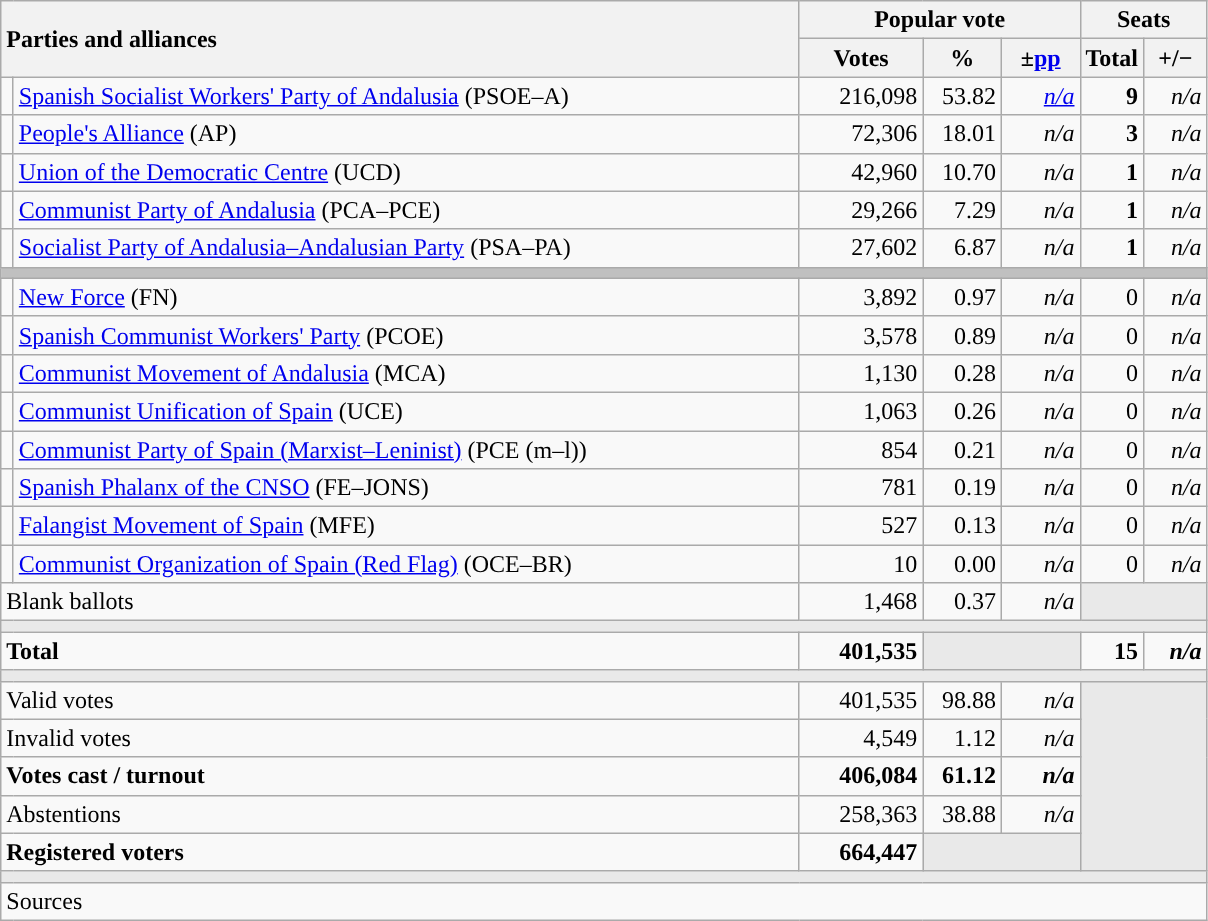<table class="wikitable" style="text-align:right;">
<tr>
<th style="text-align:left;" rowspan="2" colspan="2" width="525">Parties and alliances</th>
<th colspan="3">Popular vote</th>
<th colspan="2">Seats</th>
</tr>
<tr>
<th width="75">Votes</th>
<th width="45">%</th>
<th width="45">±<a href='#'>pp</a></th>
<th width="35">Total</th>
<th width="35">+/−</th>
</tr>
<tr>
<td width="1" style="color:inherit;background:"></td>
<td align="left"><a href='#'>Spanish Socialist Workers' Party of Andalusia</a> (PSOE–A)</td>
<td>216,098</td>
<td>53.82</td>
<td><em><a href='#'>n/a</a></em></td>
<td><strong>9</strong></td>
<td><em>n/a</em></td>
</tr>
<tr>
<td style="color:inherit;background:"></td>
<td align="left"><a href='#'>People's Alliance</a> (AP)</td>
<td>72,306</td>
<td>18.01</td>
<td><em>n/a</em></td>
<td><strong>3</strong></td>
<td><em>n/a</em></td>
</tr>
<tr>
<td style="color:inherit;background:"></td>
<td align="left"><a href='#'>Union of the Democratic Centre</a> (UCD)</td>
<td>42,960</td>
<td>10.70</td>
<td><em>n/a</em></td>
<td><strong>1</strong></td>
<td><em>n/a</em></td>
</tr>
<tr>
<td style="color:inherit;background:"></td>
<td align="left"><a href='#'>Communist Party of Andalusia</a> (PCA–PCE)</td>
<td>29,266</td>
<td>7.29</td>
<td><em>n/a</em></td>
<td><strong>1</strong></td>
<td><em>n/a</em></td>
</tr>
<tr>
<td style="color:inherit;background:"></td>
<td align="left"><a href='#'>Socialist Party of Andalusia–Andalusian Party</a> (PSA–PA)</td>
<td>27,602</td>
<td>6.87</td>
<td><em>n/a</em></td>
<td><strong>1</strong></td>
<td><em>n/a</em></td>
</tr>
<tr>
<td colspan="7" bgcolor="#C0C0C0"></td>
</tr>
<tr>
<td style="color:inherit;background:"></td>
<td align="left"><a href='#'>New Force</a> (FN)</td>
<td>3,892</td>
<td>0.97</td>
<td><em>n/a</em></td>
<td>0</td>
<td><em>n/a</em></td>
</tr>
<tr>
<td style="color:inherit;background:"></td>
<td align="left"><a href='#'>Spanish Communist Workers' Party</a> (PCOE)</td>
<td>3,578</td>
<td>0.89</td>
<td><em>n/a</em></td>
<td>0</td>
<td><em>n/a</em></td>
</tr>
<tr>
<td style="color:inherit;background:"></td>
<td align="left"><a href='#'>Communist Movement of Andalusia</a> (MCA)</td>
<td>1,130</td>
<td>0.28</td>
<td><em>n/a</em></td>
<td>0</td>
<td><em>n/a</em></td>
</tr>
<tr>
<td style="color:inherit;background:"></td>
<td align="left"><a href='#'>Communist Unification of Spain</a> (UCE)</td>
<td>1,063</td>
<td>0.26</td>
<td><em>n/a</em></td>
<td>0</td>
<td><em>n/a</em></td>
</tr>
<tr>
<td style="color:inherit;background:"></td>
<td align="left"><a href='#'>Communist Party of Spain (Marxist–Leninist)</a> (PCE (m–l))</td>
<td>854</td>
<td>0.21</td>
<td><em>n/a</em></td>
<td>0</td>
<td><em>n/a</em></td>
</tr>
<tr>
<td style="color:inherit;background:"></td>
<td align="left"><a href='#'>Spanish Phalanx of the CNSO</a> (FE–JONS)</td>
<td>781</td>
<td>0.19</td>
<td><em>n/a</em></td>
<td>0</td>
<td><em>n/a</em></td>
</tr>
<tr>
<td style="color:inherit;background:"></td>
<td align="left"><a href='#'>Falangist Movement of Spain</a> (MFE)</td>
<td>527</td>
<td>0.13</td>
<td><em>n/a</em></td>
<td>0</td>
<td><em>n/a</em></td>
</tr>
<tr>
<td style="color:inherit;background:"></td>
<td align="left"><a href='#'>Communist Organization of Spain (Red Flag)</a> (OCE–BR)</td>
<td>10</td>
<td>0.00</td>
<td><em>n/a</em></td>
<td>0</td>
<td><em>n/a</em></td>
</tr>
<tr>
<td align="left" colspan="2">Blank ballots</td>
<td>1,468</td>
<td>0.37</td>
<td><em>n/a</em></td>
<td bgcolor="#E9E9E9" colspan="2"></td>
</tr>
<tr>
<td colspan="7" bgcolor="#E9E9E9"></td>
</tr>
<tr style="font-weight:bold;">
<td align="left" colspan="2">Total</td>
<td>401,535</td>
<td bgcolor="#E9E9E9" colspan="2"></td>
<td>15</td>
<td><em>n/a</em></td>
</tr>
<tr>
<td colspan="7" bgcolor="#E9E9E9"></td>
</tr>
<tr>
<td align="left" colspan="2">Valid votes</td>
<td>401,535</td>
<td>98.88</td>
<td><em>n/a</em></td>
<td bgcolor="#E9E9E9" colspan="2" rowspan="5"></td>
</tr>
<tr>
<td align="left" colspan="2">Invalid votes</td>
<td>4,549</td>
<td>1.12</td>
<td><em>n/a</em></td>
</tr>
<tr style="font-weight:bold;">
<td align="left" colspan="2">Votes cast / turnout</td>
<td>406,084</td>
<td>61.12</td>
<td><em>n/a</em></td>
</tr>
<tr>
<td align="left" colspan="2">Abstentions</td>
<td>258,363</td>
<td>38.88</td>
<td><em>n/a</em></td>
</tr>
<tr style="font-weight:bold;">
<td align="left" colspan="2">Registered voters</td>
<td>664,447</td>
<td bgcolor="#E9E9E9" colspan="2"></td>
</tr>
<tr>
<td colspan="7" bgcolor="#E9E9E9"></td>
</tr>
<tr>
<td align="left" colspan="7">Sources</td>
</tr>
</table>
